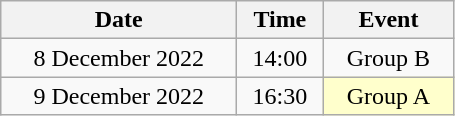<table class = "wikitable" style="text-align:center;">
<tr>
<th width=150>Date</th>
<th width=50>Time</th>
<th width=80>Event</th>
</tr>
<tr>
<td>8 December 2022</td>
<td>14:00</td>
<td>Group B</td>
</tr>
<tr>
<td>9 December 2022</td>
<td>16:30</td>
<td bgcolor=ffffcc>Group A</td>
</tr>
</table>
